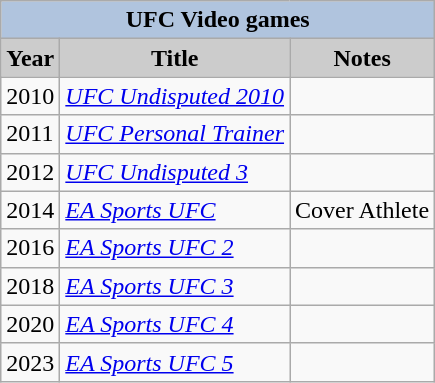<table class="wikitable sortable">
<tr style="text-align:center;">
<th colspan=4 style="background:#B0C4DE;">UFC Video games</th>
</tr>
<tr style="text-align:center;">
<th style="background:#ccc;">Year</th>
<th style="background:#ccc;">Title</th>
<th style="background:#ccc;">Notes</th>
</tr>
<tr>
<td>2010</td>
<td><em><a href='#'>UFC Undisputed 2010</a></em></td>
<td></td>
</tr>
<tr>
<td>2011</td>
<td><em><a href='#'>UFC Personal Trainer</a></em></td>
<td></td>
</tr>
<tr>
<td>2012</td>
<td><em><a href='#'>UFC Undisputed 3</a></em></td>
<td></td>
</tr>
<tr>
<td>2014</td>
<td><em><a href='#'>EA Sports UFC</a></em></td>
<td>Cover Athlete</td>
</tr>
<tr>
<td>2016</td>
<td><em><a href='#'>EA Sports UFC 2</a></em></td>
<td></td>
</tr>
<tr>
<td>2018</td>
<td><em><a href='#'>EA Sports UFC 3</a></em></td>
<td></td>
</tr>
<tr>
<td>2020</td>
<td><em><a href='#'>EA Sports UFC 4</a></em></td>
<td></td>
</tr>
<tr>
<td>2023</td>
<td><em><a href='#'>EA Sports UFC 5</a></em></td>
<td></td>
</tr>
</table>
